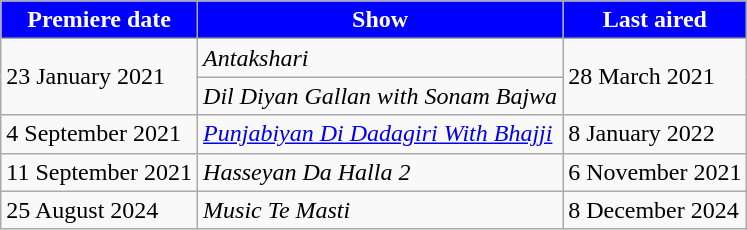<table class="wikitable sortable">
<tr>
<th style="background:blue; color:white">Premiere date</th>
<th style="background:blue; color:white">Show</th>
<th style="background:blue; color:white">Last aired</th>
</tr>
<tr>
<td rowspan="2">23 January 2021</td>
<td><em>Antakshari</em></td>
<td rowspan="2">28 March 2021</td>
</tr>
<tr>
<td><em>Dil Diyan Gallan with Sonam Bajwa</em></td>
</tr>
<tr>
<td>4 September 2021</td>
<td><em><a href='#'>Punjabiyan Di Dadagiri With Bhajji</a></em></td>
<td>8 January 2022</td>
</tr>
<tr>
<td>11 September 2021</td>
<td><em>Hasseyan Da Halla 2</em></td>
<td>6 November 2021</td>
</tr>
<tr>
<td>25 August 2024</td>
<td><em>Music Te Masti</em></td>
<td>8 December 2024</td>
</tr>
</table>
